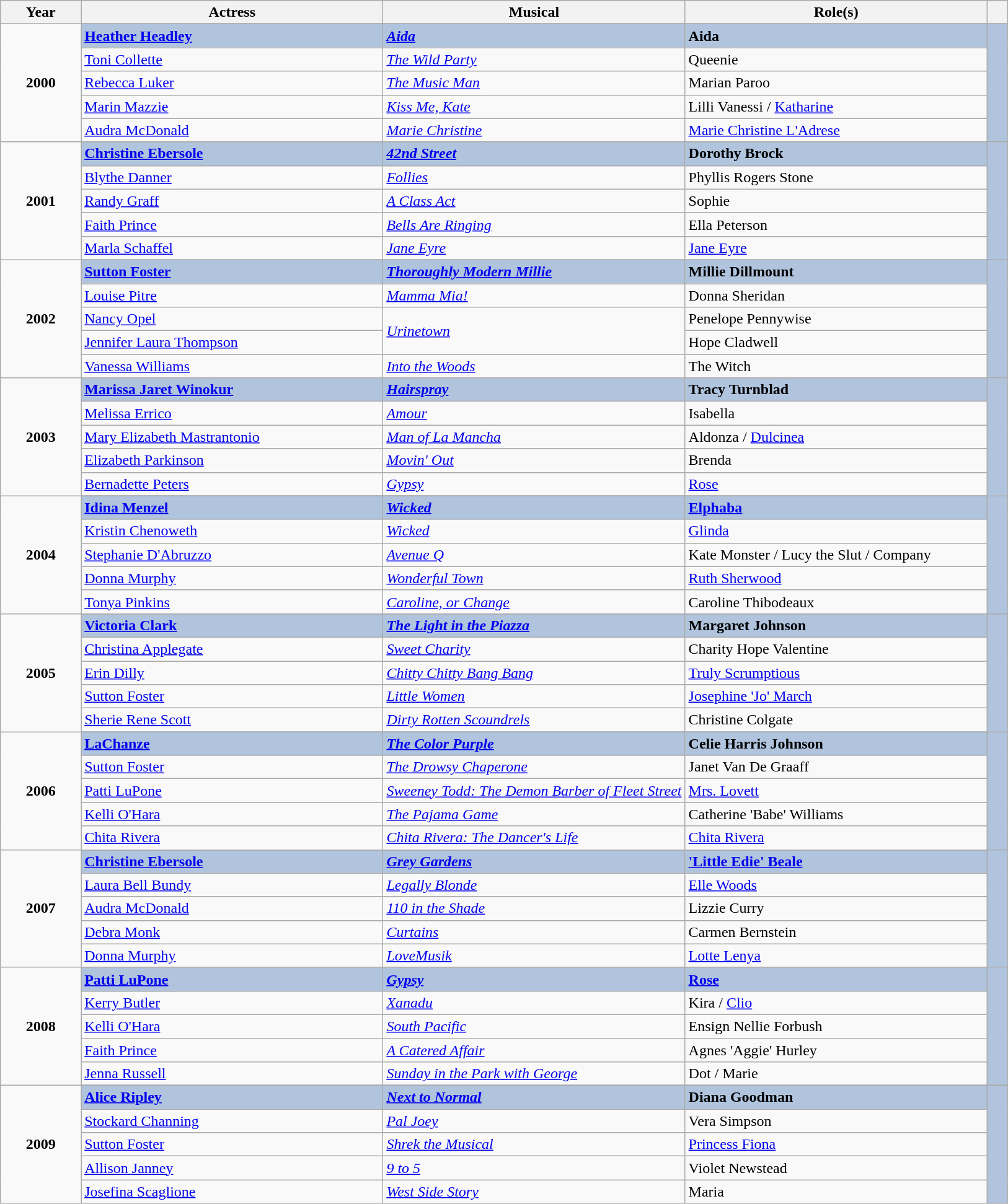<table class="wikitable sortable">
<tr>
<th scope="col" style="width:8%;">Year</th>
<th scope="col" style="width:30%;">Actress</th>
<th scope="col" style="width:30%;">Musical</th>
<th scope="col" style="width:30%;">Role(s)</th>
<th scope="col" style="width:2%;" class="unsortable"></th>
</tr>
<tr>
<td rowspan="6" align="center"><strong>2000</strong> <br> </td>
</tr>
<tr style="background:#B0C4DE">
<td><strong><a href='#'>Heather Headley</a></strong></td>
<td><strong><em><a href='#'>Aida</a></em></strong></td>
<td><strong>Aida</strong></td>
<td rowspan="6" align="center"></td>
</tr>
<tr>
<td><a href='#'>Toni Collette</a></td>
<td><em><a href='#'>The Wild Party</a></em></td>
<td>Queenie</td>
</tr>
<tr>
<td><a href='#'>Rebecca Luker</a></td>
<td><em><a href='#'>The Music Man</a></em></td>
<td>Marian Paroo</td>
</tr>
<tr>
<td><a href='#'>Marin Mazzie</a></td>
<td><em><a href='#'>Kiss Me, Kate</a></em></td>
<td>Lilli Vanessi / <a href='#'>Katharine</a></td>
</tr>
<tr>
<td><a href='#'>Audra McDonald</a></td>
<td><em><a href='#'>Marie Christine</a></em></td>
<td><a href='#'>Marie Christine L'Adrese</a></td>
</tr>
<tr>
<td rowspan="6" align="center"><strong>2001</strong> <br> </td>
</tr>
<tr style="background:#B0C4DE">
<td><strong><a href='#'>Christine Ebersole</a></strong></td>
<td><strong><em><a href='#'>42nd Street</a></em></strong></td>
<td><strong>Dorothy Brock</strong></td>
<td rowspan="6" align="center"></td>
</tr>
<tr>
<td><a href='#'>Blythe Danner</a></td>
<td><em><a href='#'>Follies</a></em></td>
<td>Phyllis Rogers Stone</td>
</tr>
<tr>
<td><a href='#'>Randy Graff</a></td>
<td><em><a href='#'>A Class Act</a></em></td>
<td>Sophie</td>
</tr>
<tr>
<td><a href='#'>Faith Prince</a></td>
<td><em><a href='#'>Bells Are Ringing</a></em></td>
<td>Ella Peterson</td>
</tr>
<tr>
<td><a href='#'>Marla Schaffel</a></td>
<td><em><a href='#'>Jane Eyre</a></em></td>
<td><a href='#'>Jane Eyre</a></td>
</tr>
<tr>
<td rowspan="6" align="center"><strong>2002</strong> <br> </td>
</tr>
<tr style="background:#B0C4DE">
<td><strong><a href='#'>Sutton Foster</a></strong></td>
<td><strong><em><a href='#'>Thoroughly Modern Millie</a></em></strong></td>
<td><strong>Millie Dillmount</strong></td>
<td rowspan="6" align="center"></td>
</tr>
<tr>
<td><a href='#'>Louise Pitre</a></td>
<td><em><a href='#'>Mamma Mia!</a></em></td>
<td>Donna Sheridan</td>
</tr>
<tr>
<td><a href='#'>Nancy Opel</a></td>
<td rowspan="2"><em><a href='#'>Urinetown</a></em></td>
<td>Penelope Pennywise</td>
</tr>
<tr>
<td><a href='#'>Jennifer Laura Thompson</a></td>
<td>Hope Cladwell</td>
</tr>
<tr>
<td><a href='#'>Vanessa Williams</a></td>
<td><em><a href='#'>Into the Woods</a></em></td>
<td>The Witch</td>
</tr>
<tr>
<td rowspan="6" align="center"><strong>2003</strong> <br> </td>
</tr>
<tr style="background:#B0C4DE">
<td><strong><a href='#'>Marissa Jaret Winokur</a></strong></td>
<td><strong><em><a href='#'>Hairspray</a></em></strong></td>
<td><strong>Tracy Turnblad</strong></td>
<td rowspan="6" align="center"></td>
</tr>
<tr>
<td><a href='#'>Melissa Errico</a></td>
<td><em><a href='#'>Amour</a></em></td>
<td>Isabella</td>
</tr>
<tr>
<td><a href='#'>Mary Elizabeth Mastrantonio</a></td>
<td><em><a href='#'>Man of La Mancha</a></em></td>
<td>Aldonza / <a href='#'>Dulcinea</a></td>
</tr>
<tr>
<td><a href='#'>Elizabeth Parkinson</a></td>
<td><em><a href='#'>Movin' Out</a></em></td>
<td>Brenda</td>
</tr>
<tr>
<td><a href='#'>Bernadette Peters</a></td>
<td><em><a href='#'>Gypsy</a></em></td>
<td><a href='#'>Rose</a></td>
</tr>
<tr>
<td rowspan="6" align="center"><strong>2004</strong> <br> </td>
</tr>
<tr style="background:#B0C4DE">
<td><strong><a href='#'>Idina Menzel</a></strong></td>
<td><strong><em><a href='#'>Wicked</a></em></strong></td>
<td><strong><a href='#'>Elphaba</a></strong></td>
<td rowspan="6" align="center"></td>
</tr>
<tr>
<td><a href='#'>Kristin Chenoweth</a></td>
<td><em><a href='#'>Wicked</a></em></td>
<td><a href='#'>Glinda</a></td>
</tr>
<tr>
<td><a href='#'>Stephanie D'Abruzzo</a></td>
<td><em><a href='#'>Avenue Q</a></em></td>
<td>Kate Monster / Lucy the Slut / Company</td>
</tr>
<tr>
<td><a href='#'>Donna Murphy</a></td>
<td><em><a href='#'>Wonderful Town</a></em></td>
<td><a href='#'>Ruth Sherwood</a></td>
</tr>
<tr>
<td><a href='#'>Tonya Pinkins</a></td>
<td><em><a href='#'>Caroline, or Change</a></em></td>
<td>Caroline Thibodeaux</td>
</tr>
<tr>
<td rowspan="6" align="center"><strong>2005</strong> <br> </td>
</tr>
<tr style="background:#B0C4DE">
<td><strong><a href='#'>Victoria Clark</a></strong></td>
<td><strong><em><a href='#'>The Light in the Piazza</a></em></strong></td>
<td><strong>Margaret Johnson</strong></td>
<td rowspan="6" align="center"></td>
</tr>
<tr>
<td><a href='#'>Christina Applegate</a></td>
<td><em><a href='#'>Sweet Charity</a></em></td>
<td>Charity Hope Valentine</td>
</tr>
<tr>
<td><a href='#'>Erin Dilly</a></td>
<td><em><a href='#'>Chitty Chitty Bang Bang</a></em></td>
<td><a href='#'>Truly Scrumptious</a></td>
</tr>
<tr>
<td><a href='#'>Sutton Foster</a></td>
<td><em><a href='#'>Little Women</a></em></td>
<td><a href='#'>Josephine 'Jo' March</a></td>
</tr>
<tr>
<td><a href='#'>Sherie Rene Scott</a></td>
<td><em><a href='#'>Dirty Rotten Scoundrels</a></em></td>
<td>Christine Colgate</td>
</tr>
<tr>
<td rowspan="6" align="center"><strong>2006</strong> <br> </td>
</tr>
<tr style="background:#B0C4DE">
<td><strong><a href='#'>LaChanze</a></strong></td>
<td><strong><em><a href='#'>The Color Purple</a></em></strong></td>
<td><strong>Celie Harris Johnson</strong></td>
<td rowspan="6" align="center"></td>
</tr>
<tr>
<td><a href='#'>Sutton Foster</a></td>
<td><em><a href='#'>The Drowsy Chaperone</a></em></td>
<td>Janet Van De Graaff</td>
</tr>
<tr>
<td><a href='#'>Patti LuPone</a></td>
<td><em><a href='#'>Sweeney Todd: The Demon Barber of Fleet Street</a></em></td>
<td><a href='#'>Mrs. Lovett</a></td>
</tr>
<tr>
<td><a href='#'>Kelli O'Hara</a></td>
<td><em><a href='#'>The Pajama Game</a></em></td>
<td>Catherine 'Babe' Williams</td>
</tr>
<tr>
<td><a href='#'>Chita Rivera</a></td>
<td><em><a href='#'>Chita Rivera: The Dancer's Life</a></em></td>
<td><a href='#'>Chita Rivera</a></td>
</tr>
<tr>
<td rowspan="6" align="center"><strong>2007</strong> <br> </td>
</tr>
<tr style="background:#B0C4DE">
<td><strong><a href='#'>Christine Ebersole</a></strong></td>
<td><strong><em><a href='#'>Grey Gardens</a></em></strong></td>
<td><strong><a href='#'>'Little Edie' Beale</a></strong></td>
<td rowspan="6" align="center"></td>
</tr>
<tr>
<td><a href='#'>Laura Bell Bundy</a></td>
<td><em><a href='#'>Legally Blonde</a></em></td>
<td><a href='#'>Elle Woods</a></td>
</tr>
<tr>
<td><a href='#'>Audra McDonald</a></td>
<td><em><a href='#'>110 in the Shade</a></em></td>
<td>Lizzie Curry</td>
</tr>
<tr>
<td><a href='#'>Debra Monk</a></td>
<td><em><a href='#'>Curtains</a></em></td>
<td>Carmen Bernstein</td>
</tr>
<tr>
<td><a href='#'>Donna Murphy</a></td>
<td><em><a href='#'>LoveMusik</a></em></td>
<td><a href='#'>Lotte Lenya</a></td>
</tr>
<tr>
<td rowspan="6" align="center"><strong>2008</strong> <br> </td>
</tr>
<tr style="background:#B0C4DE">
<td><strong><a href='#'>Patti LuPone</a></strong></td>
<td><strong><em><a href='#'>Gypsy</a></em></strong></td>
<td><strong><a href='#'>Rose</a></strong></td>
<td rowspan="6" align="center"></td>
</tr>
<tr>
<td><a href='#'>Kerry Butler</a></td>
<td><em><a href='#'>Xanadu</a></em></td>
<td>Kira / <a href='#'>Clio</a></td>
</tr>
<tr>
<td><a href='#'>Kelli O'Hara</a></td>
<td><em><a href='#'>South Pacific</a></em></td>
<td>Ensign Nellie Forbush</td>
</tr>
<tr>
<td><a href='#'>Faith Prince</a></td>
<td><em><a href='#'>A Catered Affair</a></em></td>
<td>Agnes 'Aggie' Hurley</td>
</tr>
<tr>
<td><a href='#'>Jenna Russell</a></td>
<td><em><a href='#'>Sunday in the Park with George</a></em></td>
<td>Dot / Marie</td>
</tr>
<tr>
<td rowspan="6" align="center"><strong>2009</strong> <br> </td>
</tr>
<tr style="background:#B0C4DE">
<td><strong><a href='#'>Alice Ripley</a></strong></td>
<td><strong><em><a href='#'>Next to Normal</a></em></strong></td>
<td><strong>Diana Goodman</strong></td>
<td rowspan="6" align="center"></td>
</tr>
<tr>
<td><a href='#'>Stockard Channing</a></td>
<td><em><a href='#'>Pal Joey</a></em></td>
<td>Vera Simpson</td>
</tr>
<tr>
<td><a href='#'>Sutton Foster</a></td>
<td><em><a href='#'>Shrek the Musical</a></em></td>
<td><a href='#'>Princess Fiona</a></td>
</tr>
<tr>
<td><a href='#'>Allison Janney</a></td>
<td><em><a href='#'>9 to 5</a></em></td>
<td>Violet Newstead</td>
</tr>
<tr>
<td><a href='#'>Josefina Scaglione</a></td>
<td><em><a href='#'>West Side Story</a></em></td>
<td>Maria</td>
</tr>
</table>
